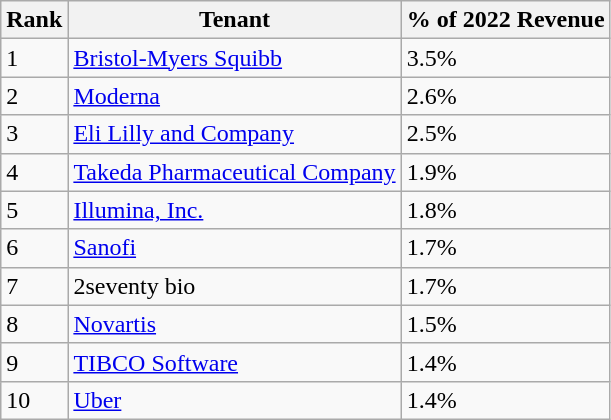<table class="wikitable sortable">
<tr>
<th scope="col">Rank</th>
<th scope="col">Tenant</th>
<th scope="col">% of 2022 Revenue</th>
</tr>
<tr>
<td>1</td>
<td><a href='#'>Bristol-Myers Squibb</a></td>
<td>3.5%</td>
</tr>
<tr>
<td>2</td>
<td><a href='#'>Moderna</a></td>
<td>2.6%</td>
</tr>
<tr>
<td>3</td>
<td><a href='#'>Eli Lilly and Company</a></td>
<td>2.5%</td>
</tr>
<tr>
<td>4</td>
<td><a href='#'>Takeda Pharmaceutical Company</a></td>
<td>1.9%</td>
</tr>
<tr>
<td>5</td>
<td><a href='#'>Illumina, Inc.</a></td>
<td>1.8%</td>
</tr>
<tr>
<td>6</td>
<td><a href='#'>Sanofi</a></td>
<td>1.7%</td>
</tr>
<tr>
<td>7</td>
<td>2seventy bio</td>
<td>1.7%</td>
</tr>
<tr>
<td>8</td>
<td><a href='#'>Novartis</a></td>
<td>1.5%</td>
</tr>
<tr>
<td>9</td>
<td><a href='#'>TIBCO Software</a></td>
<td>1.4%</td>
</tr>
<tr>
<td>10</td>
<td><a href='#'>Uber</a></td>
<td>1.4%</td>
</tr>
</table>
